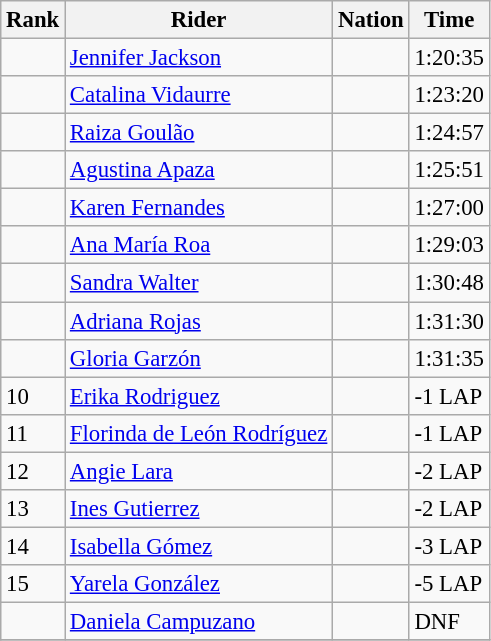<table class="wikitable sortable" style="font-size:95%" style="width:35em;" style="text-align:center">
<tr>
<th>Rank</th>
<th>Rider</th>
<th>Nation</th>
<th>Time</th>
</tr>
<tr>
<td></td>
<td align=left><a href='#'>Jennifer Jackson</a></td>
<td align=left></td>
<td>1:20:35</td>
</tr>
<tr>
<td></td>
<td align=left><a href='#'>Catalina Vidaurre</a></td>
<td align=left></td>
<td>1:23:20</td>
</tr>
<tr>
<td></td>
<td align=left><a href='#'>Raiza Goulão</a></td>
<td align=left></td>
<td>1:24:57</td>
</tr>
<tr>
<td></td>
<td align=left><a href='#'>Agustina Apaza</a></td>
<td align=left></td>
<td>1:25:51</td>
</tr>
<tr>
<td></td>
<td align=left><a href='#'>Karen Fernandes</a></td>
<td align=left></td>
<td>1:27:00</td>
</tr>
<tr>
<td></td>
<td align=left><a href='#'>Ana María Roa</a></td>
<td align=left></td>
<td>1:29:03</td>
</tr>
<tr>
<td></td>
<td align=left><a href='#'>Sandra Walter</a></td>
<td align=left></td>
<td>1:30:48</td>
</tr>
<tr>
<td></td>
<td align=left><a href='#'>Adriana Rojas</a></td>
<td align=left></td>
<td>1:31:30</td>
</tr>
<tr>
<td></td>
<td align=left><a href='#'>Gloria Garzón</a></td>
<td align=left></td>
<td>1:31:35</td>
</tr>
<tr>
<td>10</td>
<td align=left><a href='#'>Erika Rodriguez</a></td>
<td align=left></td>
<td>-1 LAP</td>
</tr>
<tr>
<td>11</td>
<td align=left><a href='#'>Florinda de León Rodríguez</a></td>
<td align=left></td>
<td>-1 LAP</td>
</tr>
<tr>
<td>12</td>
<td align=left><a href='#'>Angie Lara</a></td>
<td align=left></td>
<td>-2 LAP</td>
</tr>
<tr>
<td>13</td>
<td align=left><a href='#'>Ines Gutierrez</a></td>
<td align=left></td>
<td>-2 LAP</td>
</tr>
<tr>
<td>14</td>
<td align=left><a href='#'>Isabella Gómez</a></td>
<td align=left></td>
<td>-3 LAP</td>
</tr>
<tr>
<td>15</td>
<td align=left><a href='#'>Yarela González</a></td>
<td align=left></td>
<td>-5 LAP</td>
</tr>
<tr>
<td></td>
<td align=left><a href='#'>Daniela Campuzano</a></td>
<td align=left></td>
<td>DNF</td>
</tr>
<tr>
</tr>
</table>
